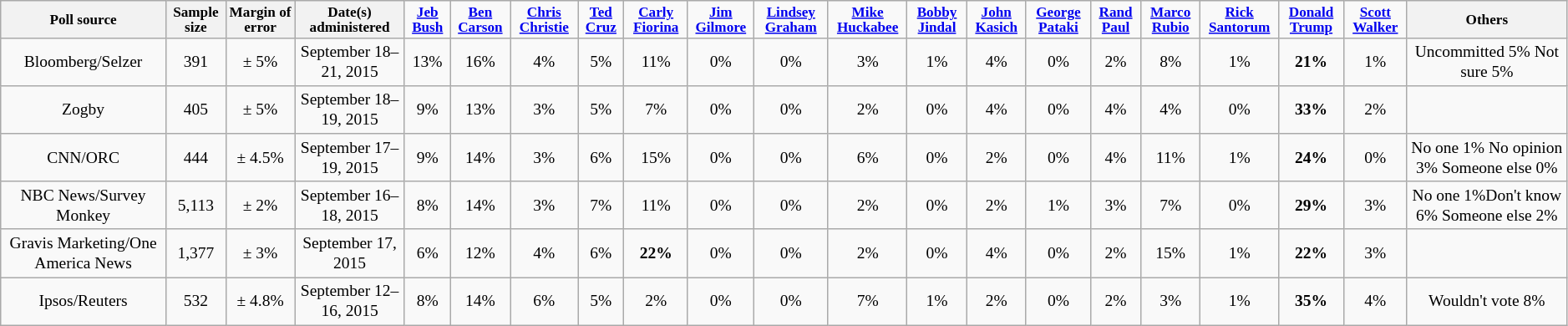<table class="wikitable" style="text-align:center;font-size:small;">
<tr>
<th style="font-size:88%">Poll source</th>
<th style="font-size:88%">Sample size</th>
<th style="font-size:88%">Margin of error</th>
<th style="font-size:88%">Date(s) administered</th>
<td style="font-size:88%"><strong><a href='#'>Jeb Bush</a></strong></td>
<td style="font-size:88%"><strong><a href='#'>Ben Carson</a></strong></td>
<td style="font-size:88%"><strong><a href='#'>Chris Christie</a></strong></td>
<td style="font-size:88%"><strong><a href='#'>Ted Cruz</a></strong></td>
<td style="font-size:88%"><strong><a href='#'>Carly Fiorina</a></strong></td>
<td style="font-size:88%"><strong><a href='#'>Jim Gilmore</a></strong></td>
<td style="font-size:88%"><strong><a href='#'>Lindsey Graham</a></strong></td>
<td style="font-size:88%"><strong><a href='#'>Mike Huckabee</a></strong></td>
<td style="font-size:88%"><strong><a href='#'>Bobby Jindal</a></strong></td>
<td style="font-size:88%"><strong><a href='#'>John Kasich</a></strong></td>
<td style="font-size:88%"><strong><a href='#'>George Pataki</a></strong></td>
<td style="font-size:88%"><strong><a href='#'>Rand Paul</a></strong></td>
<td style="font-size:88%"><strong><a href='#'>Marco Rubio</a></strong></td>
<td style="font-size:88%"><strong><a href='#'>Rick Santorum</a></strong></td>
<td style="font-size:88%"><strong><a href='#'>Donald Trump</a></strong></td>
<td style="font-size:88%"><strong><a href='#'>Scott Walker</a></strong></td>
<th style="font-size:88%">Others</th>
</tr>
<tr>
<td>Bloomberg/Selzer</td>
<td>391</td>
<td>± 5%</td>
<td>September 18–21, 2015</td>
<td>13%</td>
<td>16%</td>
<td>4%</td>
<td>5%</td>
<td>11%</td>
<td>0%</td>
<td>0%</td>
<td>3%</td>
<td>1%</td>
<td>4%</td>
<td>0%</td>
<td>2%</td>
<td>8%</td>
<td>1%</td>
<td><strong>21%</strong></td>
<td>1%</td>
<td>Uncommitted 5%  Not sure 5%</td>
</tr>
<tr>
<td>Zogby</td>
<td>405</td>
<td>± 5%</td>
<td>September 18–19, 2015</td>
<td>9%</td>
<td>13%</td>
<td>3%</td>
<td>5%</td>
<td>7%</td>
<td>0%</td>
<td>0%</td>
<td>2%</td>
<td>0%</td>
<td>4%</td>
<td>0%</td>
<td>4%</td>
<td>4%</td>
<td>0%</td>
<td><strong>33%</strong></td>
<td>2%</td>
<td></td>
</tr>
<tr>
<td>CNN/ORC</td>
<td>444</td>
<td>± 4.5%</td>
<td>September 17–19, 2015</td>
<td>9%</td>
<td>14%</td>
<td>3%</td>
<td>6%</td>
<td>15%</td>
<td>0%</td>
<td>0%</td>
<td>6%</td>
<td>0%</td>
<td>2%</td>
<td>0%</td>
<td>4%</td>
<td>11%</td>
<td>1%</td>
<td><strong>24%</strong></td>
<td>0%</td>
<td>No one 1% No opinion 3% Someone else 0%</td>
</tr>
<tr>
<td>NBC News/Survey Monkey</td>
<td>5,113</td>
<td>± 2%</td>
<td>September 16–18, 2015</td>
<td>8%</td>
<td>14%</td>
<td>3%</td>
<td>7%</td>
<td>11%</td>
<td>0%</td>
<td>0%</td>
<td>2%</td>
<td>0%</td>
<td>2%</td>
<td>1%</td>
<td>3%</td>
<td>7%</td>
<td>0%</td>
<td><strong>29%</strong></td>
<td>3%</td>
<td>No one 1%Don't know 6% Someone else 2%</td>
</tr>
<tr>
<td>Gravis Marketing/One America News</td>
<td>1,377</td>
<td>± 3%</td>
<td>September 17, 2015</td>
<td>6%</td>
<td>12%</td>
<td>4%</td>
<td>6%</td>
<td><strong>22%</strong></td>
<td>0%</td>
<td>0%</td>
<td>2%</td>
<td>0%</td>
<td>4%</td>
<td>0%</td>
<td>2%</td>
<td>15%</td>
<td>1%</td>
<td><strong>22%</strong></td>
<td>3%</td>
<td></td>
</tr>
<tr>
<td>Ipsos/Reuters</td>
<td>532</td>
<td>± 4.8%</td>
<td>September 12–16, 2015</td>
<td>8%</td>
<td>14%</td>
<td>6%</td>
<td>5%</td>
<td>2%</td>
<td>0%</td>
<td>0%</td>
<td>7%</td>
<td>1%</td>
<td>2%</td>
<td>0%</td>
<td>2%</td>
<td>3%</td>
<td>1%</td>
<td><strong>35%</strong></td>
<td>4%</td>
<td>Wouldn't vote 8%</td>
</tr>
</table>
